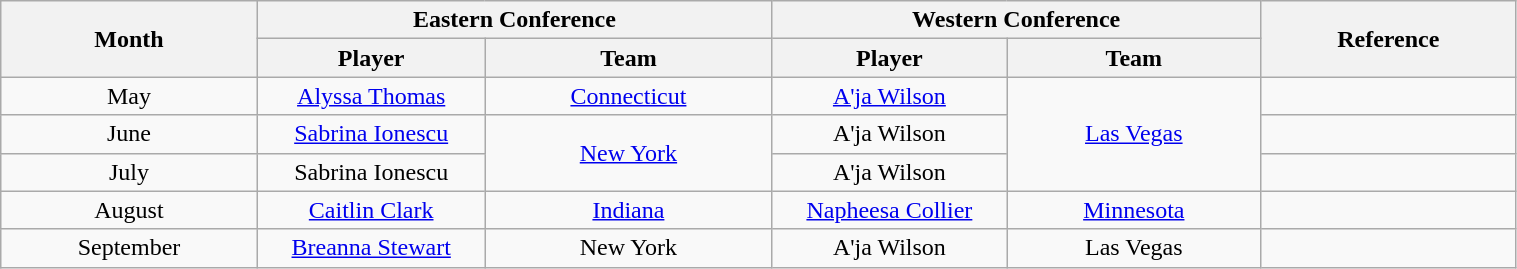<table class="wikitable" style="width: 80%; text-align:center;">
<tr>
<th rowspan=2 width=60>Month</th>
<th colspan=2 width=120>Eastern Conference</th>
<th colspan=2 width=120>Western Conference</th>
<th rowspan=2 width=50>Reference</th>
</tr>
<tr>
<th width=60>Player</th>
<th width=60>Team</th>
<th width=60>Player</th>
<th width=60>Team</th>
</tr>
<tr>
<td>May</td>
<td><a href='#'>Alyssa Thomas</a></td>
<td><a href='#'>Connecticut</a></td>
<td><a href='#'>A'ja Wilson</a></td>
<td rowspan="3"><a href='#'>Las Vegas</a></td>
<td></td>
</tr>
<tr>
<td>June</td>
<td><a href='#'>Sabrina Ionescu</a></td>
<td rowspan="2"><a href='#'>New York</a></td>
<td>A'ja Wilson </td>
<td></td>
</tr>
<tr>
<td>July</td>
<td>Sabrina Ionescu </td>
<td>A'ja Wilson </td>
<td></td>
</tr>
<tr>
<td>August</td>
<td><a href='#'>Caitlin Clark</a></td>
<td><a href='#'>Indiana</a></td>
<td><a href='#'>Napheesa Collier</a></td>
<td><a href='#'>Minnesota</a></td>
<td></td>
</tr>
<tr>
<td>September</td>
<td><a href='#'>Breanna Stewart</a></td>
<td>New York</td>
<td>A'ja Wilson </td>
<td>Las Vegas</td>
<td></td>
</tr>
</table>
